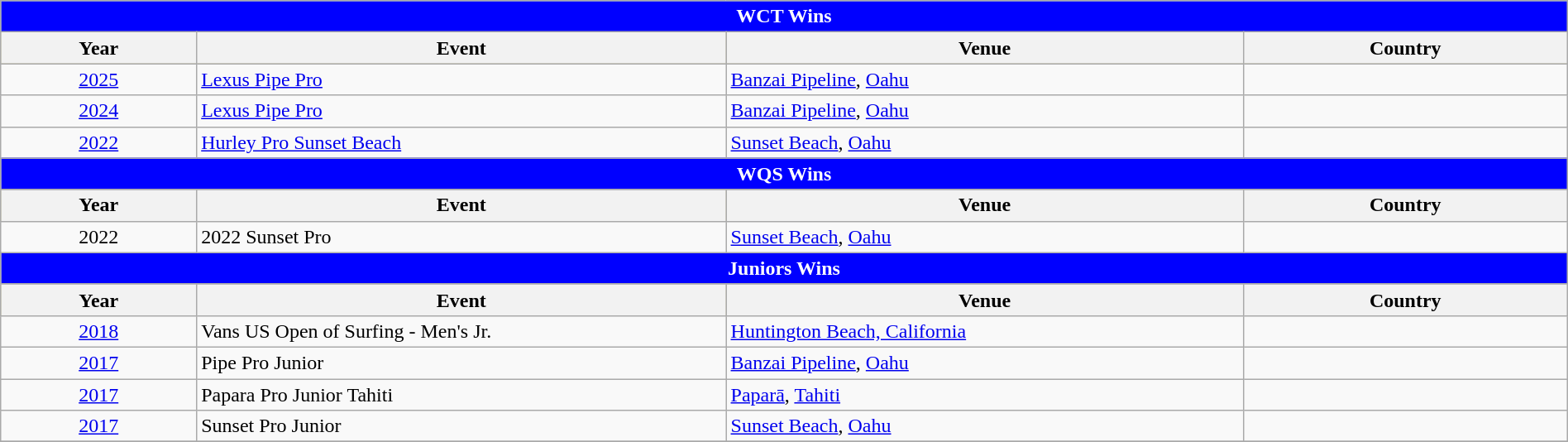<table class="wikitable" style="width:100%;">
<tr bgcolor=skyblue>
<td colspan=4; style="background: blue; color: white" align="center"><strong>WCT Wins</strong></td>
</tr>
<tr bgcolor=#bdb76b>
<th>Year</th>
<th>Event</th>
<th>Venue</th>
<th>Country</th>
</tr>
<tr>
<td style=text-align:center><a href='#'>2025</a></td>
<td><a href='#'>Lexus Pipe Pro</a></td>
<td><a href='#'>Banzai Pipeline</a>, <a href='#'>Oahu</a></td>
<td></td>
</tr>
<tr>
<td style=text-align:center><a href='#'>2024</a></td>
<td><a href='#'>Lexus Pipe Pro</a></td>
<td><a href='#'>Banzai Pipeline</a>, <a href='#'>Oahu</a></td>
<td></td>
</tr>
<tr>
<td style=text-align:center><a href='#'>2022</a></td>
<td><a href='#'>Hurley Pro Sunset Beach</a></td>
<td><a href='#'>Sunset Beach</a>, <a href='#'>Oahu</a></td>
<td></td>
</tr>
<tr>
<td colspan=4; style="background: blue; color: white" align="center"><strong>WQS Wins</strong></td>
</tr>
<tr bgcolor=#bdb76b>
<th>Year</th>
<th width=   33.8%>Event</th>
<th width=     33%>Venue</th>
<th>Country</th>
</tr>
<tr>
<td style=text-align:center>2022</td>
<td>2022 Sunset Pro</td>
<td><a href='#'>Sunset Beach</a>, <a href='#'>Oahu</a></td>
<td></td>
</tr>
<tr>
<td colspan=4; style="background: blue; color: white" align="center"><strong>Juniors Wins</strong></td>
</tr>
<tr bgcolor=#bdb76b>
<th>Year</th>
<th width=   33.8%>Event</th>
<th width=     33%>Venue</th>
<th>Country</th>
</tr>
<tr>
<td style=text-align:center><a href='#'>2018</a></td>
<td>Vans US Open of Surfing - Men's Jr.</td>
<td><a href='#'>Huntington Beach, California</a></td>
<td></td>
</tr>
<tr>
<td style=text-align:center><a href='#'>2017</a></td>
<td>Pipe Pro Junior</td>
<td><a href='#'>Banzai Pipeline</a>, <a href='#'>Oahu</a></td>
<td></td>
</tr>
<tr>
<td style=text-align:center><a href='#'>2017</a></td>
<td>Papara Pro Junior Tahiti</td>
<td><a href='#'>Paparā</a>, <a href='#'>Tahiti</a></td>
<td></td>
</tr>
<tr>
<td style=text-align:center><a href='#'>2017</a></td>
<td>Sunset Pro Junior</td>
<td><a href='#'>Sunset Beach</a>, <a href='#'>Oahu</a></td>
<td></td>
</tr>
<tr>
</tr>
</table>
